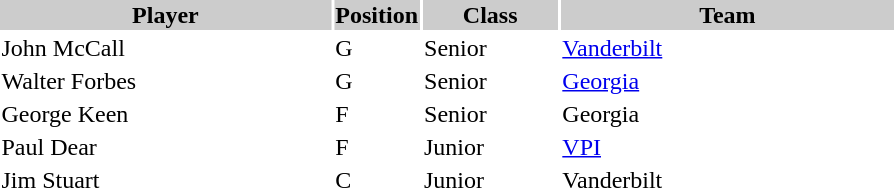<table style="width:600px" "border:'1' 'solid' 'gray'">
<tr>
<th bgcolor="#CCCCCC" style="width:40%">Player</th>
<th bgcolor="#CCCCCC" style="width:4%">Position</th>
<th bgcolor="#CCCCCC" style="width:16%">Class</th>
<th bgcolor="#CCCCCC" style="width:40%">Team</th>
</tr>
<tr>
<td>John McCall</td>
<td>G</td>
<td>Senior</td>
<td><a href='#'>Vanderbilt</a></td>
</tr>
<tr>
<td>Walter Forbes</td>
<td>G</td>
<td>Senior</td>
<td><a href='#'>Georgia</a></td>
</tr>
<tr>
<td>George Keen</td>
<td>F</td>
<td>Senior</td>
<td>Georgia</td>
</tr>
<tr>
<td>Paul Dear</td>
<td>F</td>
<td>Junior</td>
<td><a href='#'>VPI</a></td>
</tr>
<tr>
<td>Jim Stuart</td>
<td>C</td>
<td>Junior</td>
<td>Vanderbilt</td>
</tr>
</table>
